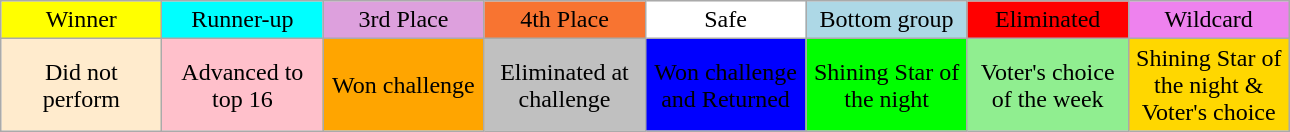<table class="wikitable" style="margin:1em auto; text-align:center;">
<tr>
<td style="background:yellow; width:100px;">Winner</td>
<td style="background:cyan; width:100px;">Runner-up</td>
<td style="background:#dda0dd; width:100px;">3rd Place</td>
<td style="background:#F87431; width:100px;">4th Place</td>
<td style="background:white; width:100px;">Safe</td>
<td style="background:lightblue; width:100px;">Bottom group</td>
<td style="background:red; width:100px;">Eliminated</td>
<td style="background:violet; width:100px;">Wildcard</td>
</tr>
<tr>
<td style="background:#FFEBCD; width:100px;">Did not perform</td>
<td style="background:pink; width:100px;">Advanced to top 16</td>
<td style="background:orange; width:100px;">Won challenge</td>
<td style="background:silver; width:100px;">Eliminated at challenge</td>
<td style="background:blue; width:100px;">Won challenge and Returned</td>
<td style="background:lime; width:100px;">Shining Star of the night</td>
<td style="background:lightgreen; width:100px;">Voter's choice of the week</td>
<td style="background:gold; width:100px;">Shining Star of the night & Voter's choice</td>
</tr>
</table>
